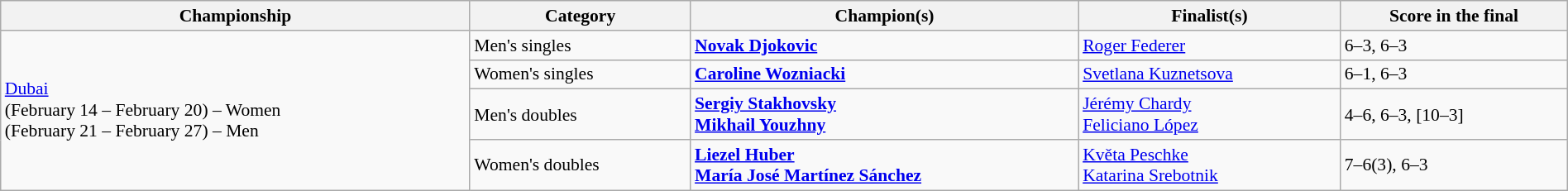<table class="wikitable" style="font-size:90%;" width=100%>
<tr>
<th>Championship</th>
<th>Category</th>
<th>Champion(s)</th>
<th>Finalist(s)</th>
<th>Score in the final</th>
</tr>
<tr>
<td rowspan="4"><a href='#'>Dubai</a><br>(February 14 – February 20) – Women <br>(February 21 – February 27) – Men</td>
<td>Men's singles</td>
<td> <strong><a href='#'>Novak Djokovic</a></strong></td>
<td> <a href='#'>Roger Federer</a></td>
<td>6–3, 6–3</td>
</tr>
<tr>
<td>Women's singles</td>
<td> <strong><a href='#'>Caroline Wozniacki</a></strong></td>
<td> <a href='#'>Svetlana Kuznetsova</a></td>
<td>6–1, 6–3</td>
</tr>
<tr>
<td>Men's doubles</td>
<td> <strong><a href='#'>Sergiy Stakhovsky</a></strong> <br> <strong><a href='#'>Mikhail Youzhny</a></strong></td>
<td> <a href='#'>Jérémy Chardy</a>  <br> <a href='#'>Feliciano López</a></td>
<td>4–6, 6–3, [10–3]</td>
</tr>
<tr>
<td>Women's doubles</td>
<td> <strong><a href='#'>Liezel Huber</a></strong> <br> <strong><a href='#'>María José Martínez Sánchez</a></strong></td>
<td> <a href='#'>Květa Peschke</a> <br> <a href='#'>Katarina Srebotnik</a></td>
<td>7–6(3), 6–3</td>
</tr>
</table>
